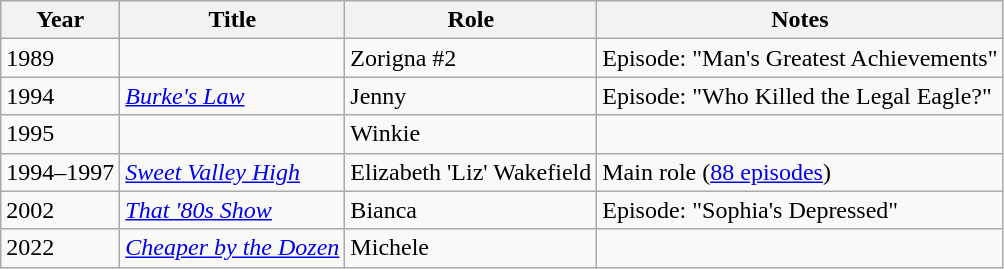<table class="wikitable sortable">
<tr>
<th>Year</th>
<th>Title</th>
<th>Role</th>
<th class="unsortable">Notes</th>
</tr>
<tr>
<td>1989</td>
<td><em></em></td>
<td>Zorigna #2</td>
<td>Episode: "Man's Greatest Achievements"</td>
</tr>
<tr>
<td>1994</td>
<td><em><a href='#'>Burke's Law</a></em></td>
<td>Jenny</td>
<td>Episode: "Who Killed the Legal Eagle?"</td>
</tr>
<tr>
<td>1995</td>
<td><em></em></td>
<td>Winkie</td>
<td></td>
</tr>
<tr>
<td>1994–1997</td>
<td><em><a href='#'>Sweet Valley High</a></em></td>
<td>Elizabeth 'Liz' Wakefield</td>
<td>Main role (<a href='#'>88 episodes</a>)</td>
</tr>
<tr>
<td>2002</td>
<td><em><a href='#'>That '80s Show</a></em></td>
<td>Bianca</td>
<td>Episode: "Sophia's Depressed"</td>
</tr>
<tr>
<td>2022</td>
<td><em><a href='#'>Cheaper by the Dozen</a></em></td>
<td>Michele</td>
<td></td>
</tr>
</table>
